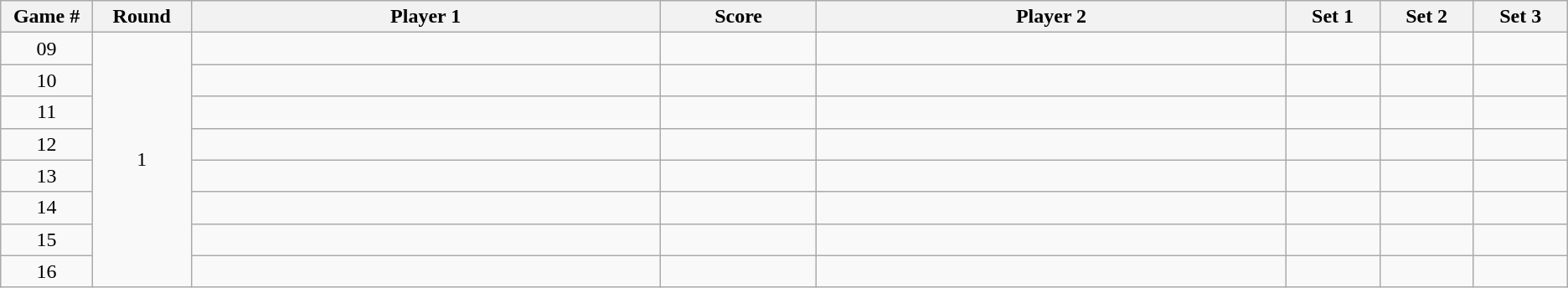<table class="wikitable">
<tr>
<th width="2%">Game #</th>
<th width="2%">Round</th>
<th width="15%">Player 1</th>
<th width="5%">Score</th>
<th width="15%">Player 2</th>
<th width="3%">Set 1</th>
<th width="3%">Set 2</th>
<th width="3%">Set 3</th>
</tr>
<tr style=text-align:center;>
<td>09</td>
<td rowspan=8>1</td>
<td><strong></strong></td>
<td></td>
<td></td>
<td></td>
<td></td>
<td></td>
</tr>
<tr style=text-align:center;>
<td>10</td>
<td></td>
<td></td>
<td><strong></strong></td>
<td></td>
<td></td>
<td></td>
</tr>
<tr style=text-align:center;>
<td>11</td>
<td><strong></strong></td>
<td></td>
<td></td>
<td></td>
<td></td>
<td></td>
</tr>
<tr style=text-align:center;>
<td>12</td>
<td></td>
<td></td>
<td><strong></strong></td>
<td></td>
<td></td>
<td></td>
</tr>
<tr style=text-align:center;>
<td>13</td>
<td></td>
<td></td>
<td><strong></strong></td>
<td></td>
<td></td>
<td></td>
</tr>
<tr style=text-align:center;>
<td>14</td>
<td></td>
<td></td>
<td><strong></strong></td>
<td></td>
<td></td>
<td></td>
</tr>
<tr style=text-align:center;>
<td>15</td>
<td></td>
<td></td>
<td><strong></strong></td>
<td></td>
<td></td>
<td></td>
</tr>
<tr style=text-align:center;>
<td>16</td>
<td><strong></strong></td>
<td></td>
<td></td>
<td></td>
<td></td>
<td></td>
</tr>
</table>
